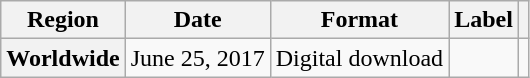<table class="wikitable sortable plainrowheaders">
<tr>
<th scope="col">Region</th>
<th scope="col">Date</th>
<th scope="col">Format</th>
<th scope="col">Label</th>
<th scope="col"></th>
</tr>
<tr>
<th scope="row">Worldwide</th>
<td>June 25, 2017</td>
<td>Digital download</td>
<td></td>
<td></td>
</tr>
</table>
